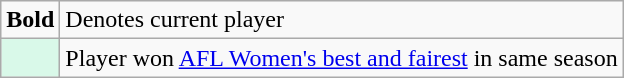<table class="wikitable">
<tr>
<td><strong>Bold</strong></td>
<td>Denotes current player</td>
</tr>
<tr>
<td style=background:#D9F9E9></td>
<td>Player won <a href='#'>AFL Women's best and fairest</a> in same season</td>
</tr>
</table>
